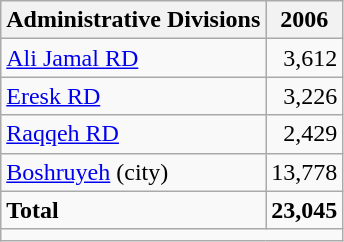<table class="wikitable">
<tr>
<th>Administrative Divisions</th>
<th>2006</th>
</tr>
<tr>
<td><a href='#'>Ali Jamal RD</a></td>
<td style="text-align: right;">3,612</td>
</tr>
<tr>
<td><a href='#'>Eresk RD</a></td>
<td style="text-align: right;">3,226</td>
</tr>
<tr>
<td><a href='#'>Raqqeh RD</a></td>
<td style="text-align: right;">2,429</td>
</tr>
<tr>
<td><a href='#'>Boshruyeh</a> (city)</td>
<td style="text-align: right;">13,778</td>
</tr>
<tr>
<td><strong>Total</strong></td>
<td style="text-align: right;"><strong>23,045</strong></td>
</tr>
<tr>
<td colspan=2></td>
</tr>
</table>
